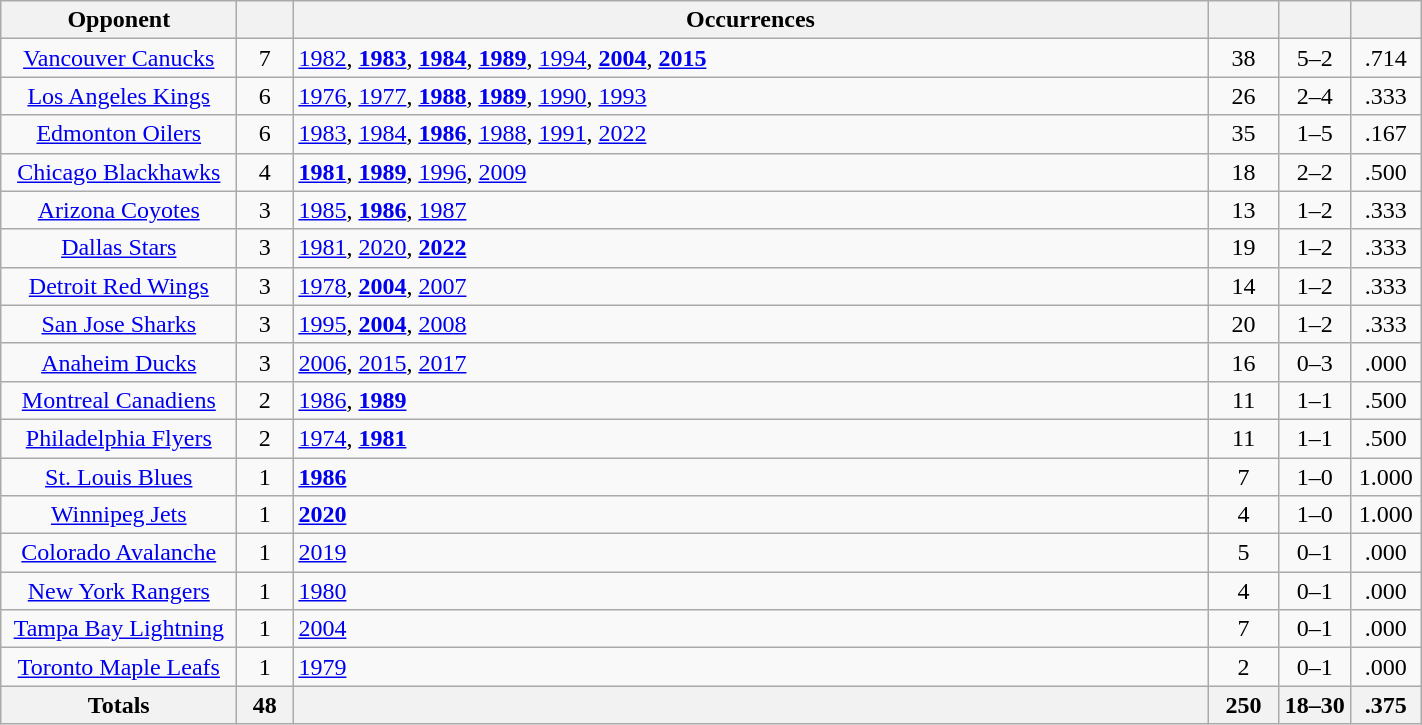<table class="wikitable sortable" style="text-align: center; width: 75%;">
<tr>
<th width="150">Opponent</th>
<th width="30"></th>
<th>Occurrences</th>
<th width="40"></th>
<th width="40"></th>
<th width="40"></th>
</tr>
<tr>
<td><a href='#'>Vancouver Canucks</a></td>
<td>7</td>
<td align=left><a href='#'>1982</a>, <strong><a href='#'>1983</a></strong>, <strong><a href='#'>1984</a></strong>, <strong><a href='#'>1989</a></strong>, <a href='#'>1994</a>, <strong><a href='#'>2004</a></strong>, <strong><a href='#'>2015</a></strong></td>
<td>38</td>
<td>5–2</td>
<td>.714</td>
</tr>
<tr>
<td><a href='#'>Los Angeles Kings</a></td>
<td>6</td>
<td align=left><a href='#'>1976</a>, <a href='#'>1977</a>, <strong><a href='#'>1988</a></strong>, <strong><a href='#'>1989</a></strong>, <a href='#'>1990</a>, <a href='#'>1993</a></td>
<td>26</td>
<td>2–4</td>
<td>.333</td>
</tr>
<tr>
<td><a href='#'>Edmonton Oilers</a></td>
<td>6</td>
<td align=left><a href='#'>1983</a>, <a href='#'>1984</a>, <strong><a href='#'>1986</a></strong>, <a href='#'>1988</a>, <a href='#'>1991</a>, <a href='#'>2022</a></td>
<td>35</td>
<td>1–5</td>
<td>.167</td>
</tr>
<tr>
<td><a href='#'>Chicago Blackhawks</a></td>
<td>4</td>
<td align=left><strong><a href='#'>1981</a></strong>, <strong><a href='#'>1989</a></strong>, <a href='#'>1996</a>, <a href='#'>2009</a></td>
<td>18</td>
<td>2–2</td>
<td>.500</td>
</tr>
<tr>
<td><a href='#'>Arizona Coyotes</a></td>
<td>3</td>
<td align=left><a href='#'>1985</a>, <strong><a href='#'>1986</a></strong>, <a href='#'>1987</a></td>
<td>13</td>
<td>1–2</td>
<td>.333</td>
</tr>
<tr>
<td><a href='#'>Dallas Stars</a></td>
<td>3</td>
<td align=left><a href='#'>1981</a>, <a href='#'>2020</a>, <strong><a href='#'>2022</a></strong></td>
<td>19</td>
<td>1–2</td>
<td>.333</td>
</tr>
<tr>
<td><a href='#'>Detroit Red Wings</a></td>
<td>3</td>
<td align=left><a href='#'>1978</a>, <strong><a href='#'>2004</a></strong>, <a href='#'>2007</a></td>
<td>14</td>
<td>1–2</td>
<td>.333</td>
</tr>
<tr>
<td><a href='#'>San Jose Sharks</a></td>
<td>3</td>
<td align=left><a href='#'>1995</a>, <strong><a href='#'>2004</a></strong>, <a href='#'>2008</a></td>
<td>20</td>
<td>1–2</td>
<td>.333</td>
</tr>
<tr>
<td><a href='#'>Anaheim Ducks</a></td>
<td>3</td>
<td align=left><a href='#'>2006</a>, <a href='#'>2015</a>, <a href='#'>2017</a></td>
<td>16</td>
<td>0–3</td>
<td>.000</td>
</tr>
<tr>
<td><a href='#'>Montreal Canadiens</a></td>
<td>2</td>
<td align=left><a href='#'>1986</a>, <strong><a href='#'>1989</a></strong></td>
<td>11</td>
<td>1–1</td>
<td>.500</td>
</tr>
<tr>
<td><a href='#'>Philadelphia Flyers</a></td>
<td>2</td>
<td align=left><a href='#'>1974</a>, <strong><a href='#'>1981</a></strong></td>
<td>11</td>
<td>1–1</td>
<td>.500</td>
</tr>
<tr>
<td><a href='#'>St. Louis Blues</a></td>
<td>1</td>
<td align=left><strong><a href='#'>1986</a></strong></td>
<td>7</td>
<td>1–0</td>
<td>1.000</td>
</tr>
<tr>
<td><a href='#'>Winnipeg Jets</a></td>
<td>1</td>
<td align=left><strong><a href='#'>2020</a></strong></td>
<td>4</td>
<td>1–0</td>
<td>1.000</td>
</tr>
<tr>
<td><a href='#'>Colorado Avalanche</a></td>
<td>1</td>
<td align=left><a href='#'>2019</a></td>
<td>5</td>
<td>0–1</td>
<td>.000</td>
</tr>
<tr>
<td><a href='#'>New York Rangers</a></td>
<td>1</td>
<td align=left><a href='#'>1980</a></td>
<td>4</td>
<td>0–1</td>
<td>.000</td>
</tr>
<tr>
<td><a href='#'>Tampa Bay Lightning</a></td>
<td>1</td>
<td align=left><a href='#'>2004</a></td>
<td>7</td>
<td>0–1</td>
<td>.000</td>
</tr>
<tr>
<td><a href='#'>Toronto Maple Leafs</a></td>
<td>1</td>
<td align=left><a href='#'>1979</a></td>
<td>2</td>
<td>0–1</td>
<td>.000</td>
</tr>
<tr>
<th width="150">Totals</th>
<th width="30">48</th>
<th></th>
<th width="40">250</th>
<th width="40">18–30</th>
<th width="40">.375</th>
</tr>
</table>
